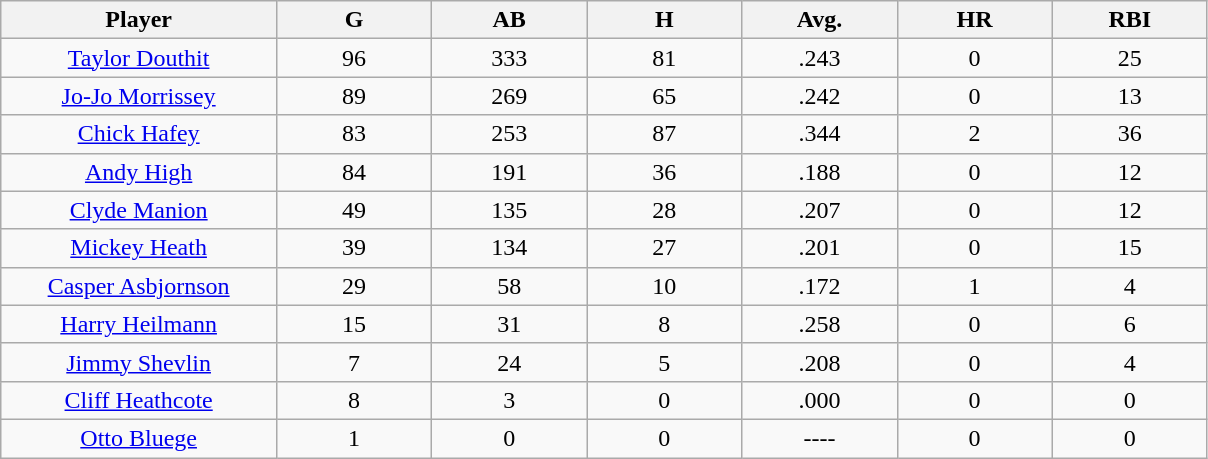<table class="wikitable sortable">
<tr>
<th bgcolor="#DDDDFF" width="16%">Player</th>
<th bgcolor="#DDDDFF" width="9%">G</th>
<th bgcolor="#DDDDFF" width="9%">AB</th>
<th bgcolor="#DDDDFF" width="9%">H</th>
<th bgcolor="#DDDDFF" width="9%">Avg.</th>
<th bgcolor="#DDDDFF" width="9%">HR</th>
<th bgcolor="#DDDDFF" width="9%">RBI</th>
</tr>
<tr align="center">
<td><a href='#'>Taylor Douthit</a></td>
<td>96</td>
<td>333</td>
<td>81</td>
<td>.243</td>
<td>0</td>
<td>25</td>
</tr>
<tr align=center>
<td><a href='#'>Jo-Jo Morrissey</a></td>
<td>89</td>
<td>269</td>
<td>65</td>
<td>.242</td>
<td>0</td>
<td>13</td>
</tr>
<tr align=center>
<td><a href='#'>Chick Hafey</a></td>
<td>83</td>
<td>253</td>
<td>87</td>
<td>.344</td>
<td>2</td>
<td>36</td>
</tr>
<tr align=center>
<td><a href='#'>Andy High</a></td>
<td>84</td>
<td>191</td>
<td>36</td>
<td>.188</td>
<td>0</td>
<td>12</td>
</tr>
<tr align=center>
<td><a href='#'>Clyde Manion</a></td>
<td>49</td>
<td>135</td>
<td>28</td>
<td>.207</td>
<td>0</td>
<td>12</td>
</tr>
<tr align=center>
<td><a href='#'>Mickey Heath</a></td>
<td>39</td>
<td>134</td>
<td>27</td>
<td>.201</td>
<td>0</td>
<td>15</td>
</tr>
<tr align=center>
<td><a href='#'>Casper Asbjornson</a></td>
<td>29</td>
<td>58</td>
<td>10</td>
<td>.172</td>
<td>1</td>
<td>4</td>
</tr>
<tr align=center>
<td><a href='#'>Harry Heilmann</a></td>
<td>15</td>
<td>31</td>
<td>8</td>
<td>.258</td>
<td>0</td>
<td>6</td>
</tr>
<tr align=center>
<td><a href='#'>Jimmy Shevlin</a></td>
<td>7</td>
<td>24</td>
<td>5</td>
<td>.208</td>
<td>0</td>
<td>4</td>
</tr>
<tr align=center>
<td><a href='#'>Cliff Heathcote</a></td>
<td>8</td>
<td>3</td>
<td>0</td>
<td>.000</td>
<td>0</td>
<td>0</td>
</tr>
<tr align=center>
<td><a href='#'>Otto Bluege</a></td>
<td>1</td>
<td>0</td>
<td>0</td>
<td>----</td>
<td>0</td>
<td>0</td>
</tr>
</table>
